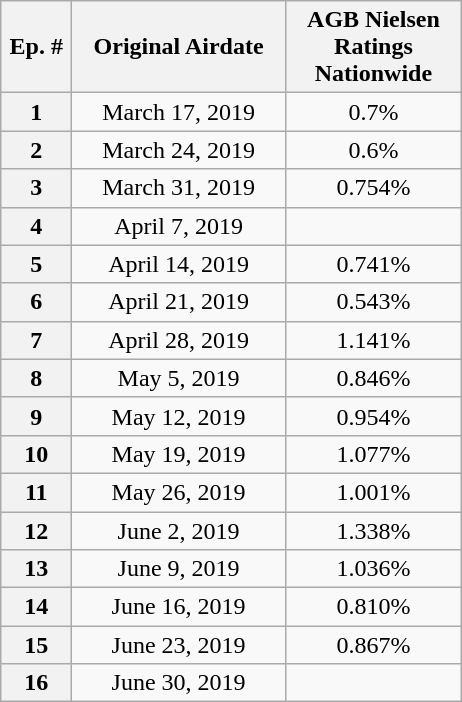<table class="wikitable" style="text-align:center">
<tr>
<th rowspan=1 style="width:40px">Ep. #</th>
<th style="width:135px">Original Airdate</th>
<th width="110">AGB Nielsen Ratings Nationwide</th>
</tr>
<tr>
<th>1</th>
<td>March 17, 2019</td>
<td>0.7%</td>
</tr>
<tr>
<th>2</th>
<td>March 24, 2019</td>
<td>0.6%</td>
</tr>
<tr>
<th>3</th>
<td>March 31, 2019</td>
<td>0.754%</td>
</tr>
<tr>
<th>4</th>
<td>April 7, 2019</td>
<td></td>
</tr>
<tr>
<th>5</th>
<td>April 14, 2019</td>
<td>0.741%</td>
</tr>
<tr>
<th>6</th>
<td>April 21, 2019</td>
<td>0.543%</td>
</tr>
<tr>
<th>7</th>
<td>April 28, 2019</td>
<td>1.141%</td>
</tr>
<tr>
<th>8</th>
<td>May 5, 2019</td>
<td>0.846%</td>
</tr>
<tr>
<th>9</th>
<td>May 12, 2019</td>
<td>0.954%</td>
</tr>
<tr>
<th>10</th>
<td>May 19, 2019</td>
<td>1.077%</td>
</tr>
<tr>
<th>11</th>
<td>May 26, 2019</td>
<td>1.001%</td>
</tr>
<tr>
<th>12</th>
<td>June 2, 2019</td>
<td>1.338%</td>
</tr>
<tr>
<th>13</th>
<td>June 9, 2019</td>
<td>1.036%</td>
</tr>
<tr>
<th>14</th>
<td>June 16, 2019</td>
<td>0.810%</td>
</tr>
<tr>
<th>15</th>
<td>June 23, 2019</td>
<td>0.867%</td>
</tr>
<tr>
<th>16</th>
<td>June 30, 2019</td>
<td></td>
</tr>
</table>
